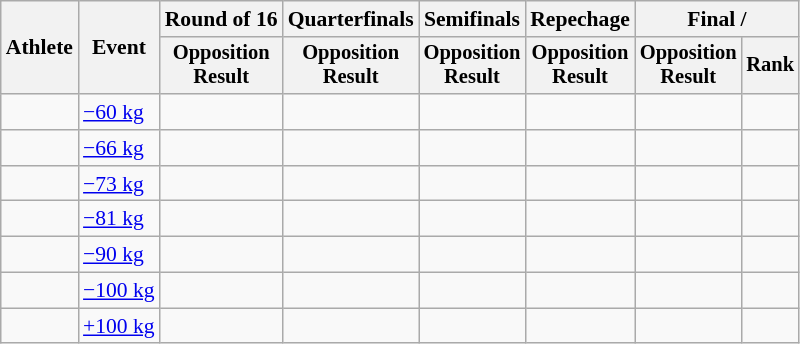<table class="wikitable" style="font-size:90%">
<tr>
<th rowspan=2>Athlete</th>
<th rowspan=2>Event</th>
<th>Round of 16</th>
<th>Quarterfinals</th>
<th>Semifinals</th>
<th>Repechage</th>
<th colspan=2>Final / </th>
</tr>
<tr style="font-size:95%">
<th>Opposition<br>Result</th>
<th>Opposition<br>Result</th>
<th>Opposition<br>Result</th>
<th>Opposition<br>Result</th>
<th>Opposition<br>Result</th>
<th>Rank</th>
</tr>
<tr align=center>
<td align=left></td>
<td align=left><a href='#'>−60 kg</a></td>
<td></td>
<td></td>
<td></td>
<td></td>
<td></td>
<td></td>
</tr>
<tr align=center>
<td align=left></td>
<td align=left><a href='#'>−66 kg</a></td>
<td></td>
<td></td>
<td></td>
<td></td>
<td></td>
<td></td>
</tr>
<tr align=center>
<td align=left></td>
<td align=left><a href='#'>−73 kg</a></td>
<td></td>
<td></td>
<td></td>
<td></td>
<td></td>
<td></td>
</tr>
<tr align=center>
<td align=left></td>
<td align=left><a href='#'>−81 kg</a></td>
<td></td>
<td></td>
<td></td>
<td></td>
<td></td>
<td></td>
</tr>
<tr align=center>
<td align=left></td>
<td align=left><a href='#'>−90 kg</a></td>
<td></td>
<td></td>
<td></td>
<td></td>
<td></td>
<td></td>
</tr>
<tr align=center>
<td align=left></td>
<td align=left><a href='#'>−100 kg</a></td>
<td></td>
<td></td>
<td></td>
<td></td>
<td></td>
<td></td>
</tr>
<tr align=center>
<td align=left></td>
<td align=left><a href='#'>+100 kg</a></td>
<td></td>
<td></td>
<td></td>
<td></td>
<td></td>
<td></td>
</tr>
</table>
